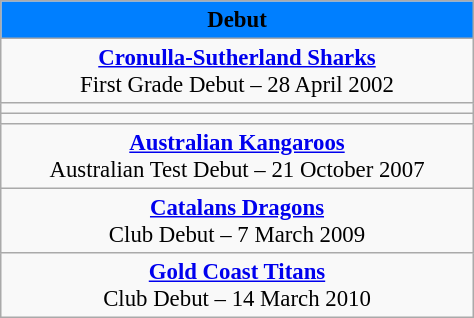<table class="wikitable" style="margin:0.5em auto; font-size:95%; clear:both; width: 25%;">
<tr>
<th colspan="3" style="background: #007FFF;">Debut</th>
</tr>
<tr>
<td colspan="3" style="text-align:center;"><strong><a href='#'>Cronulla-Sutherland Sharks</a></strong><br>First Grade Debut – 28 April 2002</td>
</tr>
<tr>
<td colspan="3"></td>
</tr>
<tr>
<td colspan="3"></td>
</tr>
<tr>
<td colspan="3" style="text-align:center;"><strong><a href='#'>Australian Kangaroos</a></strong><br>Australian Test Debut – 21 October 2007</td>
</tr>
<tr>
<td colspan="3" style="text-align:center;"><strong><a href='#'>Catalans Dragons</a></strong><br>Club Debut – 7 March 2009</td>
</tr>
<tr>
<td colspan="3" style="text-align:center;"><strong><a href='#'>Gold Coast Titans</a></strong><br>Club Debut – 14 March 2010</td>
</tr>
</table>
